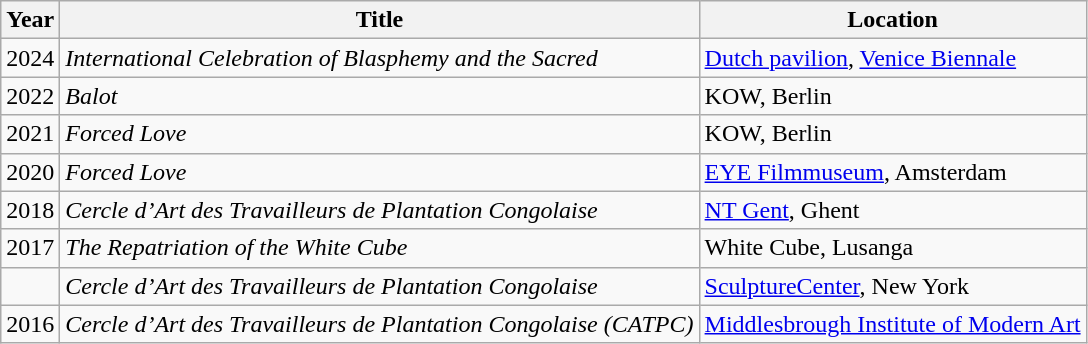<table class="wikitable">
<tr>
<th>Year</th>
<th>Title</th>
<th>Location</th>
</tr>
<tr>
<td>2024</td>
<td><em>International Celebration of Blasphemy and the Sacred</em></td>
<td><a href='#'>Dutch pavilion</a>, <a href='#'>Venice Biennale</a></td>
</tr>
<tr>
<td>2022</td>
<td><em>Balot</em></td>
<td>KOW, Berlin</td>
</tr>
<tr>
<td>2021</td>
<td><em>Forced Love</em></td>
<td>KOW, Berlin</td>
</tr>
<tr>
<td>2020</td>
<td><em>Forced Love</em></td>
<td><a href='#'>EYE Filmmuseum</a>, Amsterdam</td>
</tr>
<tr>
<td>2018</td>
<td><em>Cercle d’Art des Travailleurs de Plantation Congolaise</em></td>
<td><a href='#'>NT Gent</a>, Ghent</td>
</tr>
<tr>
<td>2017</td>
<td><em>The Repatriation of the White Cube</em></td>
<td>White Cube, Lusanga</td>
</tr>
<tr>
<td></td>
<td><em>Cercle d’Art des Travailleurs de Plantation Congolaise</em></td>
<td><a href='#'>SculptureCenter</a>, New York</td>
</tr>
<tr>
<td>2016</td>
<td><em>Cercle d’Art des Travailleurs de Plantation Congolaise (CATPC)</em></td>
<td><a href='#'>Middlesbrough Institute of Modern Art</a></td>
</tr>
</table>
